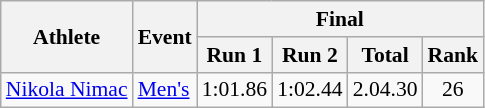<table class="wikitable" style="font-size:90%">
<tr>
<th rowspan="2">Athlete</th>
<th rowspan="2">Event</th>
<th colspan="4">Final</th>
</tr>
<tr>
<th>Run 1</th>
<th>Run 2</th>
<th>Total</th>
<th>Rank</th>
</tr>
<tr>
<td><a href='#'>Nikola Nimac</a></td>
<td><a href='#'>Men's</a></td>
<td align=center>1:01.86</td>
<td align=center>1:02.44</td>
<td align=center>2.04.30</td>
<td align=center>26</td>
</tr>
</table>
